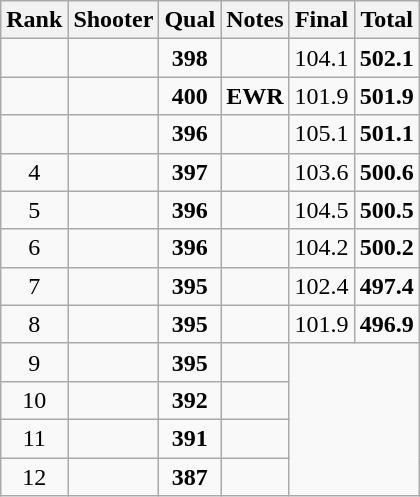<table class="wikitable sortable" style="text-align: center">
<tr>
<th>Rank</th>
<th>Shooter</th>
<th>Qual</th>
<th>Notes</th>
<th>Final</th>
<th>Total</th>
</tr>
<tr>
<td></td>
<td align=left></td>
<td><strong>398</strong></td>
<td></td>
<td>104.1</td>
<td><strong>502.1</strong></td>
</tr>
<tr>
<td></td>
<td align=left></td>
<td><strong>400</strong></td>
<td><strong>EWR</strong></td>
<td>101.9</td>
<td><strong>501.9</strong></td>
</tr>
<tr>
<td></td>
<td align=left></td>
<td><strong>396</strong></td>
<td></td>
<td>105.1</td>
<td><strong>501.1</strong></td>
</tr>
<tr>
<td>4</td>
<td align=left></td>
<td><strong>397</strong></td>
<td></td>
<td>103.6</td>
<td><strong>500.6</strong></td>
</tr>
<tr>
<td>5</td>
<td align=left></td>
<td><strong>396</strong></td>
<td></td>
<td>104.5</td>
<td><strong>500.5</strong></td>
</tr>
<tr>
<td>6</td>
<td align=left></td>
<td><strong>396</strong></td>
<td></td>
<td>104.2</td>
<td><strong>500.2</strong></td>
</tr>
<tr>
<td>7</td>
<td align=left></td>
<td><strong>395</strong></td>
<td></td>
<td>102.4</td>
<td><strong>497.4</strong></td>
</tr>
<tr>
<td>8</td>
<td align=left></td>
<td><strong>395</strong></td>
<td></td>
<td>101.9</td>
<td><strong>496.9</strong></td>
</tr>
<tr>
<td>9</td>
<td align=left></td>
<td><strong>395</strong></td>
<td></td>
</tr>
<tr>
<td>10</td>
<td align=left></td>
<td><strong>392</strong></td>
<td></td>
</tr>
<tr>
<td>11</td>
<td align=left></td>
<td><strong>391</strong></td>
<td></td>
</tr>
<tr>
<td>12</td>
<td align=left></td>
<td><strong>387</strong></td>
<td></td>
</tr>
</table>
